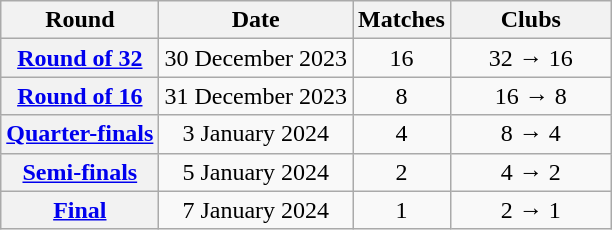<table class="wikitable" style="text-align: center">
<tr>
<th>Round</th>
<th>Date</th>
<th>Matches</th>
<th style="width:100px;">Clubs</th>
</tr>
<tr>
<th><a href='#'>Round of 32</a></th>
<td>30 December 2023</td>
<td>16</td>
<td>32 → 16</td>
</tr>
<tr>
<th><a href='#'>Round of 16</a></th>
<td>31 December 2023</td>
<td>8</td>
<td>16 → 8</td>
</tr>
<tr>
<th><a href='#'>Quarter-finals</a></th>
<td>3 January 2024</td>
<td>4</td>
<td>8 → 4</td>
</tr>
<tr>
<th><a href='#'>Semi-finals</a></th>
<td>5 January 2024</td>
<td>2</td>
<td>4 → 2</td>
</tr>
<tr>
<th><a href='#'>Final</a></th>
<td>7 January 2024</td>
<td>1</td>
<td>2 → 1</td>
</tr>
</table>
